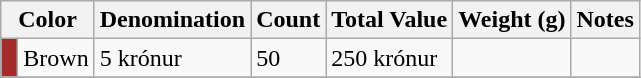<table class="wikitable">
<tr>
<th colspan=2>Color</th>
<th>Denomination</th>
<th>Count</th>
<th>Total Value</th>
<th>Weight (g)</th>
<th>Notes</th>
</tr>
<tr>
<td style="background:Brown"> </td>
<td>Brown</td>
<td>5 krónur</td>
<td>50</td>
<td>250 krónur</td>
<td></td>
<td></td>
</tr>
<tr>
</tr>
</table>
